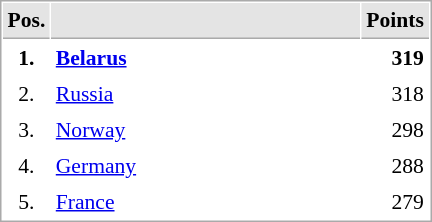<table cellspacing="1" cellpadding="3" style="border:1px solid #AAAAAA;font-size:90%">
<tr bgcolor="#E4E4E4">
<th style="border-bottom:1px solid #AAAAAA" width=10>Pos.</th>
<th style="border-bottom:1px solid #AAAAAA" width=200></th>
<th style="border-bottom:1px solid #AAAAAA" width=20>Points</th>
</tr>
<tr>
<td align="center"><strong>1.</strong></td>
<td> <strong><a href='#'>Belarus</a></strong></td>
<td align="right"><strong>319</strong></td>
</tr>
<tr>
<td align="center">2.</td>
<td> <a href='#'>Russia</a></td>
<td align="right">318</td>
</tr>
<tr>
<td align="center">3.</td>
<td> <a href='#'>Norway</a></td>
<td align="right">298</td>
</tr>
<tr>
<td align="center">4.</td>
<td> <a href='#'>Germany</a></td>
<td align="right">288</td>
</tr>
<tr>
<td align="center">5.</td>
<td> <a href='#'>France</a></td>
<td align="right">279</td>
</tr>
</table>
